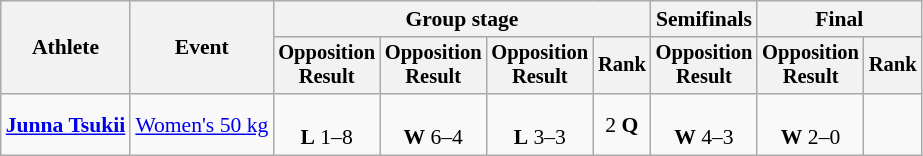<table class="wikitable" style="font-size:90%;">
<tr>
<th rowspan=2>Athlete</th>
<th rowspan=2>Event</th>
<th colspan=4>Group stage</th>
<th>Semifinals</th>
<th colspan=3>Final</th>
</tr>
<tr style="font-size:95%">
<th>Opposition<br>Result</th>
<th>Opposition<br>Result</th>
<th>Opposition<br>Result</th>
<th>Rank</th>
<th>Opposition<br>Result</th>
<th>Opposition<br>Result</th>
<th>Rank</th>
</tr>
<tr align=center>
<td align=left><strong><a href='#'>Junna Tsukii</a></strong></td>
<td align=left><a href='#'>Women's 50 kg</a></td>
<td><br><strong>L</strong> 1–8</td>
<td><br><strong>W</strong> 6–4</td>
<td><br><strong>L</strong> 3–3</td>
<td>2 <strong>Q</strong></td>
<td><br><strong>W</strong> 4–3</td>
<td><br><strong>W</strong> 2–0</td>
<td></td>
</tr>
</table>
